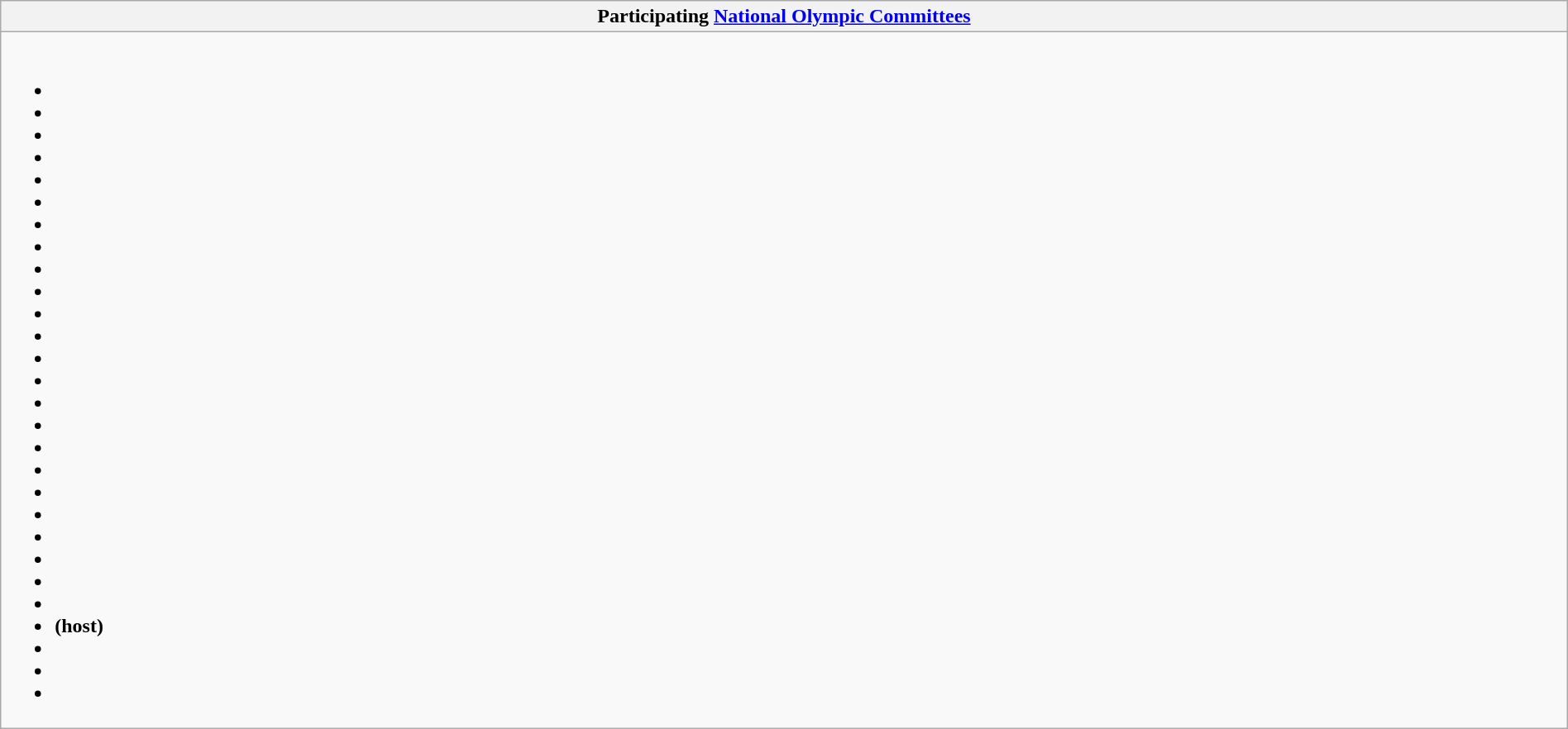<table class="wikitable collapsible" style="width:100%;">
<tr>
<th>Participating <a href='#'>National Olympic Committees</a></th>
</tr>
<tr>
<td><br><ul><li></li><li></li><li></li><li></li><li></li><li></li><li></li><li></li><li></li><li></li><li></li><li></li><li></li><li></li><li></li><li></li><li></li><li></li><li></li><li></li><li></li><li></li><li></li><li></li><li> <strong>(host)</strong></li><li></li><li></li><li></li></ul></td>
</tr>
</table>
